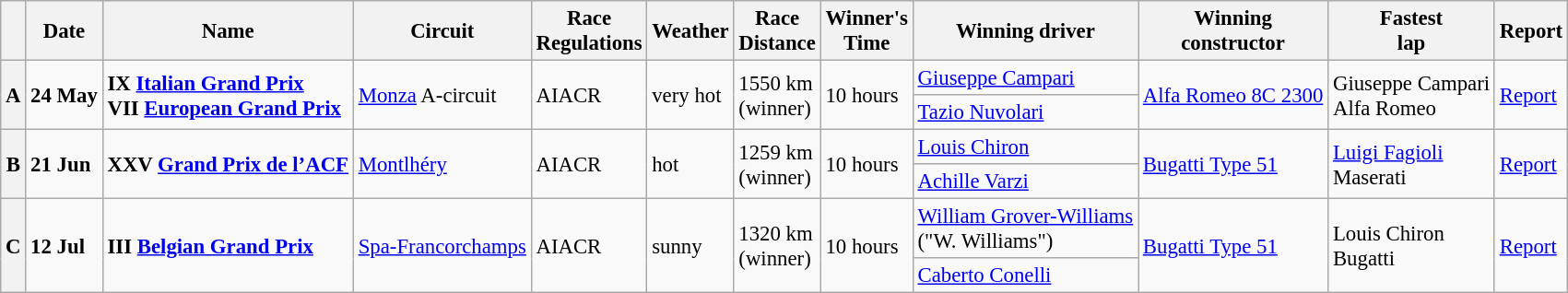<table class="wikitable" style="font-size:95%">
<tr>
<th></th>
<th>Date</th>
<th>Name</th>
<th>Circuit</th>
<th>Race<br>Regulations</th>
<th>Weather</th>
<th>Race<br>Distance</th>
<th>Winner's<br>Time</th>
<th>Winning driver</th>
<th>Winning<br>constructor</th>
<th>Fastest<br>lap</th>
<th>Report</th>
</tr>
<tr>
<th rowspan=2>A</th>
<td rowspan=2><strong>24 May</strong></td>
<td rowspan=2> <strong>IX <a href='#'>Italian Grand Prix</a><br>VII <a href='#'>European Grand Prix</a> </strong></td>
<td rowspan=2><a href='#'>Monza</a> A-circuit</td>
<td rowspan=2>AIACR</td>
<td rowspan=2>very hot</td>
<td rowspan=2>1550 km<br>(winner)</td>
<td rowspan=2>10 hours</td>
<td> <a href='#'>Giuseppe Campari</a></td>
<td rowspan=2><a href='#'>Alfa Romeo 8C 2300</a></td>
<td rowspan=2>Giuseppe Campari<br> Alfa Romeo</td>
<td rowspan=2><a href='#'>Report</a></td>
</tr>
<tr>
<td> <a href='#'>Tazio Nuvolari</a></td>
</tr>
<tr>
<th rowspan=2>B</th>
<td rowspan=2><strong>21 Jun</strong></td>
<td rowspan=2> <strong>XXV <a href='#'>Grand Prix de l’ACF</a></strong></td>
<td rowspan=2><a href='#'>Montlhéry</a></td>
<td rowspan=2>AIACR</td>
<td rowspan=2>hot</td>
<td rowspan=2>1259 km<br>(winner)</td>
<td rowspan=2>10 hours</td>
<td> <a href='#'>Louis Chiron</a></td>
<td rowspan=2><a href='#'>Bugatti Type 51</a></td>
<td rowspan=2><a href='#'>Luigi Fagioli</a><br> Maserati</td>
<td rowspan=2><a href='#'>Report</a></td>
</tr>
<tr>
<td> <a href='#'>Achille Varzi</a></td>
</tr>
<tr>
<th rowspan=2>C</th>
<td rowspan=2><strong>12 Jul</strong></td>
<td rowspan=2> <strong>III <a href='#'>Belgian Grand Prix</a></strong></td>
<td rowspan=2><a href='#'>Spa-Francorchamps</a></td>
<td rowspan=2>AIACR</td>
<td rowspan=2>sunny</td>
<td rowspan=2>1320 km<br>(winner)</td>
<td rowspan=2>10 hours</td>
<td> <a href='#'>William Grover-Williams</a><br>("W. Williams")</td>
<td rowspan=2><a href='#'>Bugatti Type 51</a></td>
<td rowspan=2>Louis Chiron<br> Bugatti</td>
<td rowspan=2><a href='#'>Report</a></td>
</tr>
<tr>
<td> <a href='#'>Caberto Conelli</a></td>
</tr>
</table>
